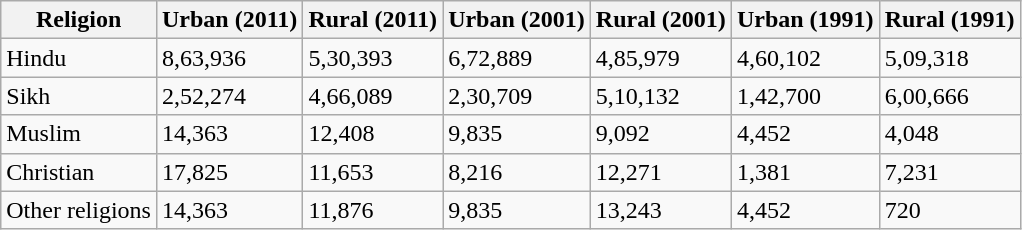<table class="wikitable sort">
<tr>
<th>Religion</th>
<th>Urban (2011)</th>
<th>Rural (2011)</th>
<th>Urban (2001)</th>
<th>Rural (2001)</th>
<th>Urban (1991)</th>
<th>Rural (1991)</th>
</tr>
<tr>
<td>Hindu</td>
<td>8,63,936</td>
<td>5,30,393</td>
<td>6,72,889</td>
<td>4,85,979</td>
<td>4,60,102</td>
<td>5,09,318</td>
</tr>
<tr>
<td>Sikh</td>
<td>2,52,274</td>
<td>4,66,089</td>
<td>2,30,709</td>
<td>5,10,132</td>
<td>1,42,700</td>
<td>6,00,666</td>
</tr>
<tr>
<td>Muslim</td>
<td>14,363</td>
<td>12,408</td>
<td>9,835</td>
<td>9,092</td>
<td>4,452</td>
<td>4,048</td>
</tr>
<tr>
<td>Christian</td>
<td>17,825</td>
<td>11,653</td>
<td>8,216</td>
<td>12,271</td>
<td>1,381</td>
<td>7,231</td>
</tr>
<tr>
<td>Other religions</td>
<td>14,363</td>
<td>11,876</td>
<td>9,835</td>
<td>13,243</td>
<td>4,452</td>
<td>720</td>
</tr>
</table>
